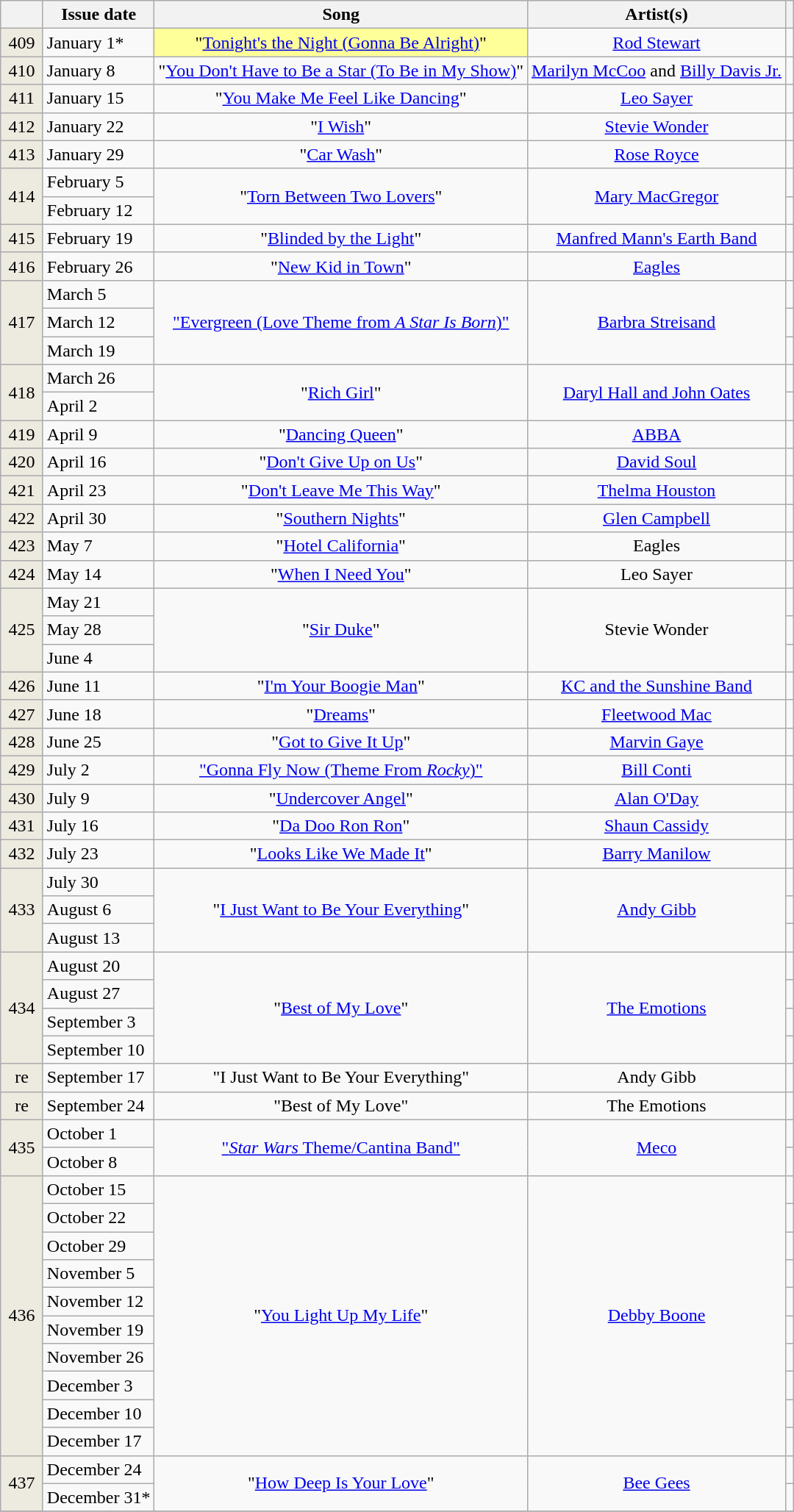<table class="wikitable">
<tr>
<th width=31></th>
<th>Issue date</th>
<th>Song</th>
<th>Artist(s)</th>
<th></th>
</tr>
<tr>
<td align="center" bgcolor=EDEAE0>409</td>
<td>January 1*</td>
<td bgcolor=#FFFF99 align="center">"<a href='#'>Tonight's the Night (Gonna Be Alright)</a>"</td>
<td align="center"><a href='#'>Rod Stewart</a></td>
<td align="center"></td>
</tr>
<tr>
<td align="center" bgcolor=EDEAE0>410</td>
<td>January 8</td>
<td align="center">"<a href='#'>You Don't Have to Be a Star (To Be in My Show)</a>"</td>
<td align="center"><a href='#'>Marilyn McCoo</a> and <a href='#'>Billy Davis Jr.</a></td>
<td align="center"></td>
</tr>
<tr>
<td align="center" bgcolor=EDEAE0>411</td>
<td>January 15</td>
<td align="center">"<a href='#'>You Make Me Feel Like Dancing</a>"</td>
<td align="center"><a href='#'>Leo Sayer</a></td>
<td align="center"></td>
</tr>
<tr>
<td align="center" bgcolor=EDEAE0>412</td>
<td>January 22</td>
<td align="center">"<a href='#'>I Wish</a>"</td>
<td align="center"><a href='#'>Stevie Wonder</a></td>
<td align="center"></td>
</tr>
<tr>
<td align="center" bgcolor=EDEAE0>413</td>
<td>January 29</td>
<td align="center">"<a href='#'>Car Wash</a>"</td>
<td align="center"><a href='#'>Rose Royce</a></td>
<td align="center"></td>
</tr>
<tr>
<td align="center" bgcolor=EDEAE0 rowspan=2>414</td>
<td>February 5</td>
<td align="center" rowspan="2">"<a href='#'>Torn Between Two Lovers</a>"</td>
<td align="center" rowspan="2"><a href='#'>Mary MacGregor</a></td>
<td align="center"></td>
</tr>
<tr>
<td>February 12</td>
<td align="center"></td>
</tr>
<tr>
<td align="center" bgcolor=EDEAE0>415</td>
<td>February 19</td>
<td align="center">"<a href='#'>Blinded by the Light</a>"</td>
<td align="center"><a href='#'>Manfred Mann's Earth Band</a></td>
<td align="center"></td>
</tr>
<tr>
<td align="center" bgcolor=EDEAE0>416</td>
<td>February 26</td>
<td align="center">"<a href='#'>New Kid in Town</a>"</td>
<td align="center"><a href='#'>Eagles</a></td>
<td align="center"></td>
</tr>
<tr>
<td align="center" bgcolor=EDEAE0 rowspan=3>417</td>
<td>March 5</td>
<td align="center" rowspan="3"><a href='#'>"Evergreen (Love Theme from <em>A Star Is Born</em>)"</a></td>
<td align="center" rowspan="3"><a href='#'>Barbra Streisand</a></td>
<td align="center"></td>
</tr>
<tr>
<td>March 12</td>
<td align="center"></td>
</tr>
<tr>
<td>March 19</td>
<td align="center"></td>
</tr>
<tr>
<td align="center" bgcolor=EDEAE0 rowspan=2>418</td>
<td>March 26</td>
<td align="center" rowspan="2">"<a href='#'>Rich Girl</a>"</td>
<td align="center" rowspan="2"><a href='#'>Daryl Hall and John Oates</a></td>
<td align="center"></td>
</tr>
<tr>
<td>April 2</td>
<td align="center"></td>
</tr>
<tr>
<td align="center" bgcolor=EDEAE0>419</td>
<td>April 9</td>
<td align="center">"<a href='#'>Dancing Queen</a>"</td>
<td align="center"><a href='#'>ABBA</a></td>
<td align="center"></td>
</tr>
<tr>
<td align="center" bgcolor=EDEAE0>420</td>
<td>April 16</td>
<td align="center">"<a href='#'>Don't Give Up on Us</a>"</td>
<td align="center"><a href='#'>David Soul</a></td>
<td align="center"></td>
</tr>
<tr>
<td align="center" bgcolor=EDEAE0>421</td>
<td>April 23</td>
<td align="center">"<a href='#'>Don't Leave Me This Way</a>"</td>
<td align="center"><a href='#'>Thelma Houston</a></td>
<td align="center"></td>
</tr>
<tr>
<td align="center" bgcolor=EDEAE0>422</td>
<td>April 30</td>
<td align="center">"<a href='#'>Southern Nights</a>"</td>
<td align="center"><a href='#'>Glen Campbell</a></td>
<td align="center"></td>
</tr>
<tr>
<td align="center" bgcolor=EDEAE0>423</td>
<td>May 7</td>
<td align="center">"<a href='#'>Hotel California</a>"</td>
<td align="center">Eagles</td>
<td align="center"></td>
</tr>
<tr>
<td align="center" bgcolor=EDEAE0>424</td>
<td>May 14</td>
<td align="center">"<a href='#'>When I Need You</a>"</td>
<td align="center">Leo Sayer</td>
<td align="center"></td>
</tr>
<tr>
<td align="center" bgcolor=EDEAE0 rowspan=3>425</td>
<td>May 21</td>
<td align="center" rowspan="3">"<a href='#'>Sir Duke</a>"</td>
<td align="center" rowspan="3">Stevie Wonder</td>
<td align="center"></td>
</tr>
<tr>
<td>May 28</td>
<td align="center"></td>
</tr>
<tr>
<td>June 4</td>
<td align="center"></td>
</tr>
<tr>
<td align="center" bgcolor=EDEAE0>426</td>
<td>June 11</td>
<td align="center">"<a href='#'>I'm Your Boogie Man</a>"</td>
<td align="center"><a href='#'>KC and the Sunshine Band</a></td>
<td align="center"></td>
</tr>
<tr>
<td align="center" bgcolor=EDEAE0>427</td>
<td>June 18</td>
<td align="center">"<a href='#'>Dreams</a>"</td>
<td align="center"><a href='#'>Fleetwood Mac</a></td>
<td align="center"></td>
</tr>
<tr>
<td align="center" bgcolor=EDEAE0>428</td>
<td>June 25</td>
<td align="center">"<a href='#'>Got to Give It Up</a>"</td>
<td align="center"><a href='#'>Marvin Gaye</a></td>
<td align="center"></td>
</tr>
<tr>
<td align="center" bgcolor=EDEAE0>429</td>
<td>July 2</td>
<td align="center"><a href='#'>"Gonna Fly Now (Theme From <em>Rocky</em>)"</a></td>
<td align="center"><a href='#'>Bill Conti</a></td>
<td align="center"></td>
</tr>
<tr>
<td align="center" bgcolor=EDEAE0>430</td>
<td>July 9</td>
<td align="center">"<a href='#'>Undercover Angel</a>"</td>
<td align="center"><a href='#'>Alan O'Day</a></td>
<td align="center"></td>
</tr>
<tr>
<td align="center" bgcolor=EDEAE0>431</td>
<td>July 16</td>
<td align="center">"<a href='#'>Da Doo Ron Ron</a>"</td>
<td align="center"><a href='#'>Shaun Cassidy</a></td>
<td align="center"></td>
</tr>
<tr>
<td align="center" bgcolor=EDEAE0>432</td>
<td>July 23</td>
<td align="center">"<a href='#'>Looks Like We Made It</a>"</td>
<td align="center"><a href='#'>Barry Manilow</a></td>
<td align="center"></td>
</tr>
<tr>
<td align="center" bgcolor=EDEAE0 rowspan=3>433</td>
<td>July 30</td>
<td align="center" rowspan="3">"<a href='#'>I Just Want to Be Your Everything</a>"</td>
<td align="center" rowspan="3"><a href='#'>Andy Gibb</a></td>
<td align="center"></td>
</tr>
<tr>
<td>August 6</td>
<td align="center"></td>
</tr>
<tr>
<td>August 13</td>
<td align="center"></td>
</tr>
<tr>
<td align="center" bgcolor=EDEAE0 rowspan=4>434</td>
<td>August 20</td>
<td align="center" rowspan="4">"<a href='#'>Best of My Love</a>"</td>
<td align="center" rowspan="4"><a href='#'>The Emotions</a></td>
<td align="center"></td>
</tr>
<tr>
<td>August 27</td>
<td align="center"></td>
</tr>
<tr>
<td>September 3</td>
<td align="center"></td>
</tr>
<tr>
<td>September 10</td>
<td align="center"></td>
</tr>
<tr>
<td align="center" bgcolor=EDEAE0>re</td>
<td>September 17</td>
<td align="center">"I Just Want to Be Your Everything"</td>
<td align="center">Andy Gibb</td>
<td align="center"></td>
</tr>
<tr>
<td align="center" bgcolor=EDEAE0>re</td>
<td>September 24</td>
<td align="center">"Best of My Love"</td>
<td align="center">The Emotions</td>
<td align="center"></td>
</tr>
<tr>
<td align="center" bgcolor=EDEAE0 rowspan=2>435</td>
<td>October 1</td>
<td align="center" rowspan="2"><a href='#'>"<em>Star Wars</em> Theme/Cantina Band"</a></td>
<td align="center" rowspan="2"><a href='#'>Meco</a></td>
<td align="center"></td>
</tr>
<tr>
<td>October 8</td>
<td align="center"></td>
</tr>
<tr>
<td align="center" bgcolor=EDEAE0 rowspan=10>436</td>
<td>October 15</td>
<td align="center" rowspan="10">"<a href='#'>You Light Up My Life</a>"</td>
<td align="center" rowspan="10"><a href='#'>Debby Boone</a></td>
<td align="center"></td>
</tr>
<tr>
<td>October 22</td>
<td align="center"></td>
</tr>
<tr>
<td>October 29</td>
<td align="center"></td>
</tr>
<tr>
<td>November 5</td>
<td align="center"></td>
</tr>
<tr>
<td>November 12</td>
<td align="center"></td>
</tr>
<tr>
<td>November 19</td>
<td align="center"></td>
</tr>
<tr>
<td>November 26</td>
<td align="center"></td>
</tr>
<tr>
<td>December 3</td>
<td align="center"></td>
</tr>
<tr>
<td>December 10</td>
<td align="center"></td>
</tr>
<tr>
<td>December 17</td>
<td align="center"></td>
</tr>
<tr>
<td align="center" bgcolor=EDEAE0 rowspan=2>437</td>
<td>December 24</td>
<td align="center" rowspan="2">"<a href='#'>How Deep Is Your Love</a>"</td>
<td align="center" rowspan="2"><a href='#'>Bee Gees</a></td>
<td align="center"></td>
</tr>
<tr>
<td>December 31*</td>
<td align="center"></td>
</tr>
<tr>
</tr>
</table>
